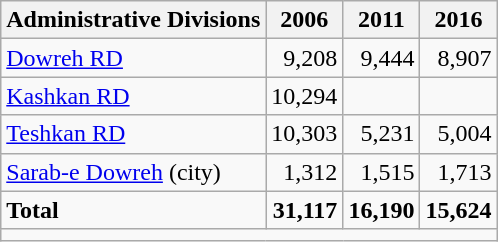<table class="wikitable">
<tr>
<th>Administrative Divisions</th>
<th>2006</th>
<th>2011</th>
<th>2016</th>
</tr>
<tr>
<td><a href='#'>Dowreh RD</a></td>
<td style="text-align: right;">9,208</td>
<td style="text-align: right;">9,444</td>
<td style="text-align: right;">8,907</td>
</tr>
<tr>
<td><a href='#'>Kashkan RD</a></td>
<td style="text-align: right;">10,294</td>
<td style="text-align: right;"></td>
<td style="text-align: right;"></td>
</tr>
<tr>
<td><a href='#'>Teshkan RD</a></td>
<td style="text-align: right;">10,303</td>
<td style="text-align: right;">5,231</td>
<td style="text-align: right;">5,004</td>
</tr>
<tr>
<td><a href='#'>Sarab-e Dowreh</a> (city)</td>
<td style="text-align: right;">1,312</td>
<td style="text-align: right;">1,515</td>
<td style="text-align: right;">1,713</td>
</tr>
<tr>
<td><strong>Total</strong></td>
<td style="text-align: right;"><strong>31,117</strong></td>
<td style="text-align: right;"><strong>16,190</strong></td>
<td style="text-align: right;"><strong>15,624</strong></td>
</tr>
<tr>
<td colspan=4></td>
</tr>
</table>
